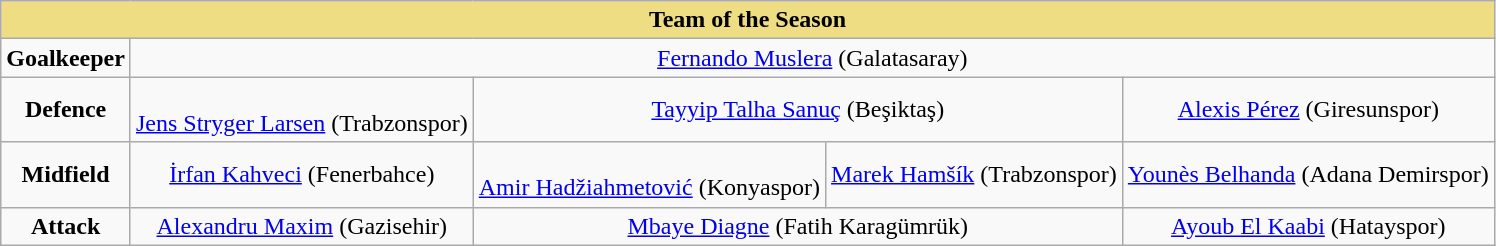<table class="wikitable" style="text-align:center">
<tr>
<th colspan="14" style="background-color: #eedd82">Team of the Season </th>
</tr>
<tr>
<td><strong>Goalkeeper</strong></td>
<td colspan="5"> <a href='#'>Fernando Muslera</a> (Galatasaray)</td>
</tr>
<tr>
<td><strong>Defence</strong></td>
<td lowspan="1"><br><a href='#'>Jens Stryger Larsen</a>
(Trabzonspor)</td>
<td colspan="3" lowspan="1"> <a href='#'>Tayyip Talha Sanuç</a> (Beşiktaş)</td>
<td colspan="1"> <a href='#'>Alexis Pérez</a> (Giresunspor)</td>
</tr>
<tr>
<td><strong>Midfield</strong></td>
<td> <a href='#'>İrfan Kahveci</a> (Fenerbahce)</td>
<td lowspan="1"><br> <a href='#'>Amir Hadžiahmetović</a> (Konyaspor)</td>
<td> <a href='#'>Marek Hamšík</a> (Trabzonspor)</td>
<td colspan="2" lowspan="1"> <a href='#'>Younès Belhanda</a> (Adana Demirspor)</td>
</tr>
<tr>
<td><strong>Attack</strong></td>
<td> <a href='#'>Alexandru Maxim</a> (Gazisehir)</td>
<td colspan="3"> <a href='#'>Mbaye Diagne</a> (Fatih Karagümrük)</td>
<td> <a href='#'>Ayoub El Kaabi</a> (Hatayspor)</td>
</tr>
</table>
